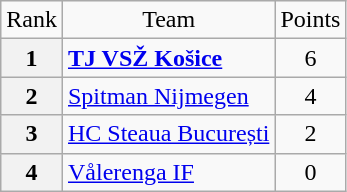<table class="wikitable" style="text-align: center;">
<tr>
<td>Rank</td>
<td>Team</td>
<td>Points</td>
</tr>
<tr>
<th>1</th>
<td style="text-align: left;"> <strong><a href='#'>TJ VSŽ Košice</a></strong></td>
<td>6</td>
</tr>
<tr>
<th>2</th>
<td style="text-align: left;"> <a href='#'>Spitman Nijmegen</a></td>
<td>4</td>
</tr>
<tr>
<th>3</th>
<td style="text-align: left;"> <a href='#'>HC Steaua București</a></td>
<td>2</td>
</tr>
<tr>
<th>4</th>
<td style="text-align: left;"> <a href='#'>Vålerenga IF</a></td>
<td>0</td>
</tr>
</table>
